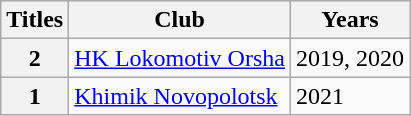<table class="wikitable">
<tr bgcolor=#ececec>
<th>Titles</th>
<th>Club</th>
<th>Years</th>
</tr>
<tr>
<th>2</th>
<td><a href='#'>HK Lokomotiv Orsha</a></td>
<td>2019, 2020</td>
</tr>
<tr>
<th>1</th>
<td><a href='#'>Khimik Novopolotsk</a></td>
<td>2021</td>
</tr>
</table>
